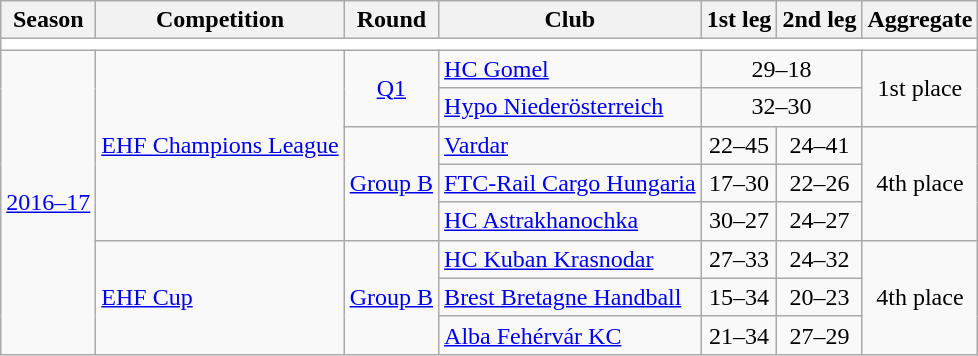<table class="wikitable">
<tr>
<th>Season</th>
<th>Competition</th>
<th>Round</th>
<th>Club</th>
<th>1st leg</th>
<th>2nd leg</th>
<th>Aggregate</th>
</tr>
<tr>
<td colspan="7" bgcolor=white></td>
</tr>
<tr>
<td rowspan="8"><a href='#'>2016–17</a></td>
<td rowspan="5"><a href='#'>EHF Champions League</a></td>
<td rowspan="2" style="text-align:center;"><a href='#'>Q1</a></td>
<td> <a href='#'>HC Gomel</a></td>
<td colspan="2" style="text-align:center;">29–18</td>
<td rowspan="2" style="text-align:center;">1st place</td>
</tr>
<tr>
<td> <a href='#'>Hypo Niederösterreich</a></td>
<td colspan="2" style="text-align:center;">32–30</td>
</tr>
<tr>
<td rowspan="3" style="text-align:center;"><a href='#'>Group B</a></td>
<td> <a href='#'>Vardar</a></td>
<td style="text-align:center;">22–45</td>
<td style="text-align:center;">24–41</td>
<td rowspan="3" style="text-align:center;">4th place</td>
</tr>
<tr>
<td> <a href='#'>FTC-Rail Cargo Hungaria</a></td>
<td style="text-align:center;">17–30</td>
<td style="text-align:center;">22–26</td>
</tr>
<tr>
<td> <a href='#'>HC Astrakhanochka</a></td>
<td style="text-align:center;">30–27</td>
<td style="text-align:center;">24–27</td>
</tr>
<tr>
<td rowspan="3"><a href='#'>EHF Cup</a></td>
<td rowspan="3" style="text-align:center;"><a href='#'>Group B</a></td>
<td> <a href='#'>HC Kuban Krasnodar</a></td>
<td style="text-align:center;">27–33</td>
<td style="text-align:center;">24–32</td>
<td rowspan="3" style="text-align:center;">4th place</td>
</tr>
<tr>
<td> <a href='#'>Brest Bretagne Handball</a></td>
<td style="text-align:center;">15–34</td>
<td style="text-align:center;">20–23</td>
</tr>
<tr>
<td> <a href='#'>Alba Fehérvár KC</a></td>
<td style="text-align:center;">21–34</td>
<td style="text-align:center;">27–29</td>
</tr>
</table>
